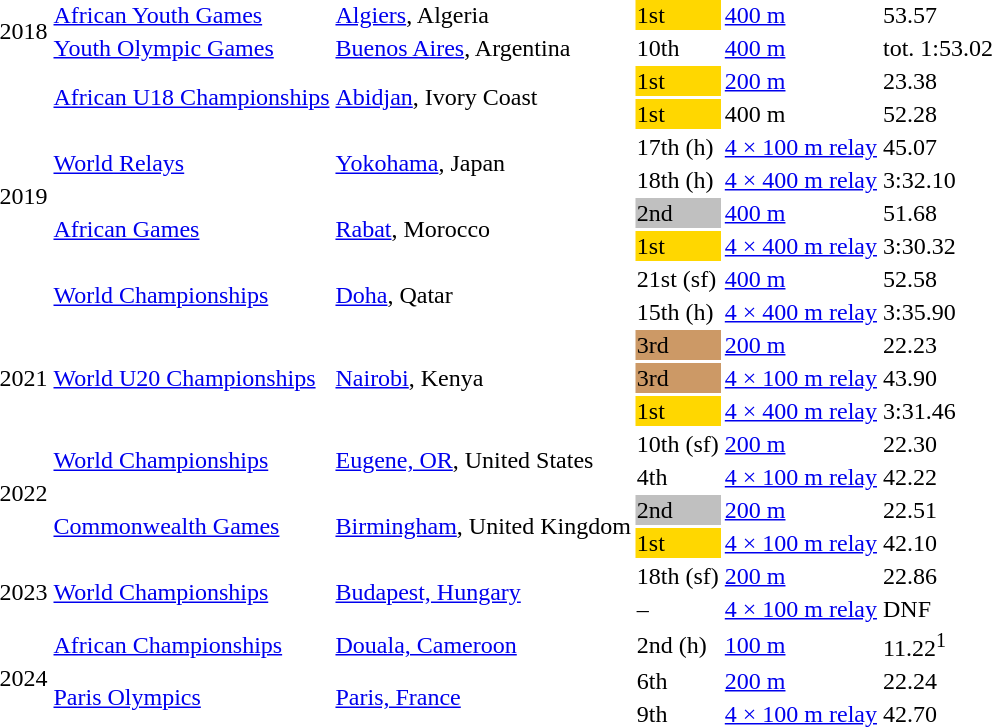<table>
<tr>
<td rowspan=2>2018</td>
<td><a href='#'>African Youth Games</a></td>
<td><a href='#'>Algiers</a>, Algeria</td>
<td bgcolor=gold>1st</td>
<td><a href='#'>400 m</a></td>
<td>53.57</td>
</tr>
<tr>
<td><a href='#'>Youth Olympic Games</a></td>
<td><a href='#'>Buenos Aires</a>, Argentina</td>
<td>10th</td>
<td><a href='#'>400 m</a></td>
<td>tot. 1:53.02</td>
</tr>
<tr>
<td rowspan=8>2019</td>
<td rowspan=2><a href='#'>African U18 Championships</a></td>
<td rowspan=2><a href='#'>Abidjan</a>, Ivory Coast</td>
<td bgcolor=gold>1st</td>
<td><a href='#'>200 m</a></td>
<td>23.38 <strong></strong></td>
</tr>
<tr>
<td bgcolor=gold>1st</td>
<td>400 m</td>
<td>52.28 <strong></strong></td>
</tr>
<tr>
<td rowspan=2><a href='#'>World Relays</a></td>
<td rowspan=2><a href='#'>Yokohama</a>, Japan</td>
<td>17th (h)</td>
<td><a href='#'>4 × 100 m relay</a></td>
<td>45.07 </td>
</tr>
<tr>
<td>18th (h)</td>
<td><a href='#'>4 × 400 m relay</a></td>
<td>3:32.10 </td>
</tr>
<tr>
<td rowspan=2><a href='#'>African Games</a></td>
<td rowspan=2><a href='#'>Rabat</a>, Morocco</td>
<td bgcolor=silver>2nd</td>
<td><a href='#'>400 m</a></td>
<td>51.68</td>
</tr>
<tr>
<td bgcolor=gold>1st</td>
<td><a href='#'>4 × 400 m relay</a></td>
<td>3:30.32</td>
</tr>
<tr>
<td rowspan=2><a href='#'>World Championships</a></td>
<td rowspan=2><a href='#'>Doha</a>, Qatar</td>
<td>21st (sf)</td>
<td><a href='#'>400 m</a></td>
<td>52.58</td>
</tr>
<tr>
<td>15th (h)</td>
<td><a href='#'>4 × 400 m relay</a></td>
<td>3:35.90</td>
</tr>
<tr>
<td rowspan=3>2021</td>
<td rowspan=3><a href='#'>World U20 Championships</a></td>
<td rowspan=3><a href='#'>Nairobi</a>, Kenya</td>
<td bgcolor=cc9966>3rd</td>
<td><a href='#'>200 m</a></td>
<td>22.23 </td>
</tr>
<tr>
<td bgcolor=cc9966>3rd</td>
<td><a href='#'>4 × 100 m relay</a></td>
<td>43.90 </td>
</tr>
<tr>
<td bgcolor=gold>1st</td>
<td><a href='#'>4 × 400 m relay</a></td>
<td>3:31.46 </td>
</tr>
<tr>
<td rowspan=4>2022</td>
<td rowspan=2><a href='#'>World Championships</a></td>
<td rowspan=2><a href='#'>Eugene, OR</a>, United States</td>
<td>10th (sf)</td>
<td><a href='#'>200 m</a></td>
<td>22.30</td>
</tr>
<tr>
<td>4th</td>
<td><a href='#'>4 × 100 m relay</a></td>
<td>42.22 <strong></strong></td>
</tr>
<tr>
<td rowspan=2><a href='#'>Commonwealth Games</a></td>
<td rowspan=2><a href='#'>Birmingham</a>, United Kingdom</td>
<td bgcolor=silver>2nd</td>
<td><a href='#'>200 m</a></td>
<td>22.51</td>
</tr>
<tr>
<td bgcolor=gold>1st</td>
<td><a href='#'>4 × 100 m relay</a></td>
<td>42.10 <strong></strong></td>
</tr>
<tr>
<td rowspan=2>2023</td>
<td rowspan=2><a href='#'>World Championships</a></td>
<td rowspan=2><a href='#'>Budapest, Hungary</a></td>
<td>18th (sf)</td>
<td><a href='#'>200 m</a></td>
<td>22.86</td>
</tr>
<tr>
<td>–</td>
<td><a href='#'>4 × 100 m relay</a></td>
<td>DNF</td>
</tr>
<tr>
<td rowspan=4>2024</td>
<td><a href='#'>African Championships</a></td>
<td><a href='#'>Douala, Cameroon</a></td>
<td>2nd (h)</td>
<td><a href='#'>100 m</a></td>
<td>11.22<sup>1</sup></td>
</tr>
<tr>
<td rowspan=2><a href='#'>Paris Olympics</a></td>
<td rowspan=2><a href='#'>Paris, France</a></td>
<td>6th</td>
<td><a href='#'>200 m</a></td>
<td>22.24</td>
</tr>
<tr>
<td>9th</td>
<td><a href='#'>4 × 100 m relay</a></td>
<td>42.70</td>
</tr>
</table>
